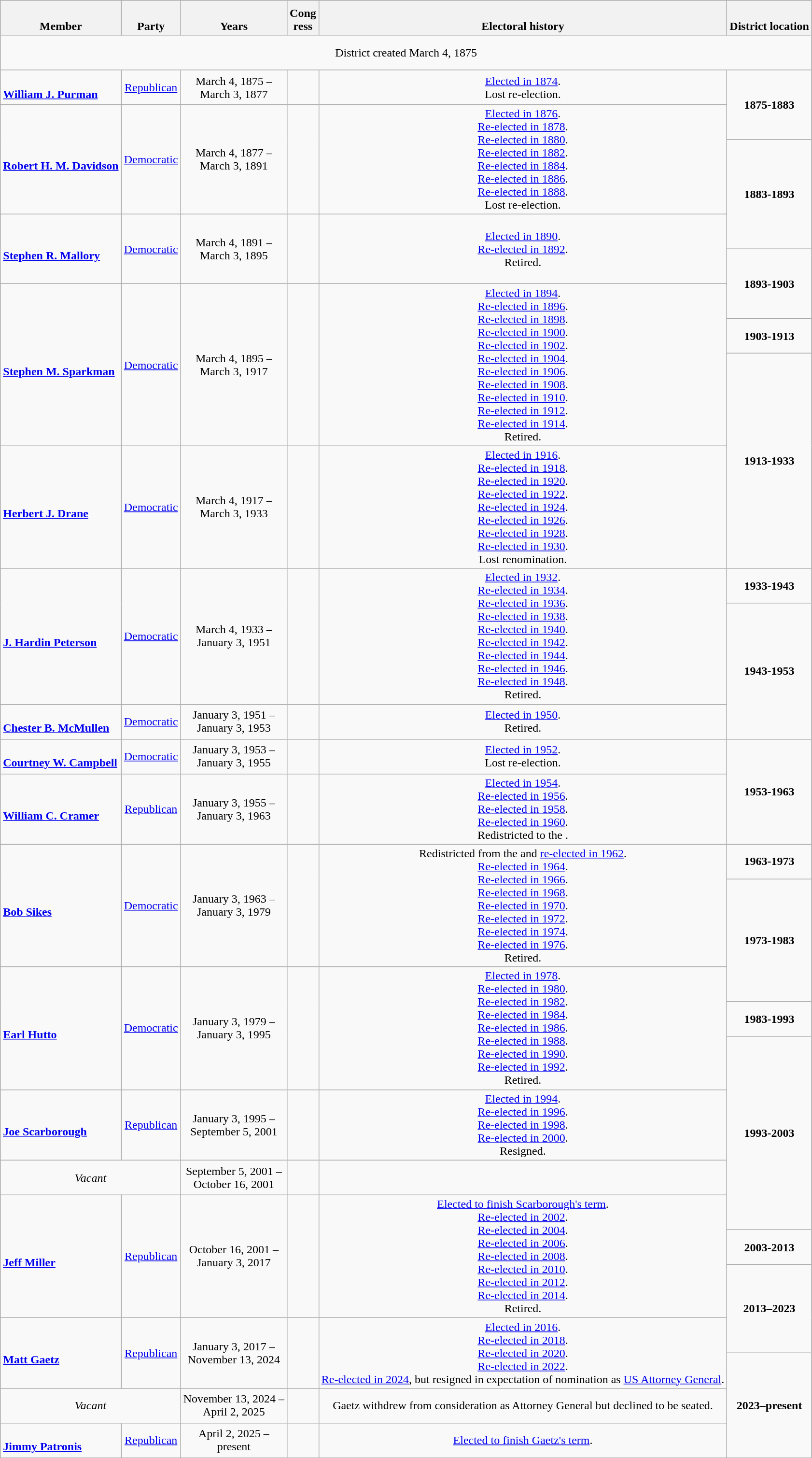<table class=wikitable style="text-align:center">
<tr style="height:3em" valign=bottom>
<th>Member<br></th>
<th>Party</th>
<th>Years</th>
<th>Cong<br>ress</th>
<th>Electoral history</th>
<th>District location</th>
</tr>
<tr style="height:3em">
<td colspan=6>District created March 4, 1875</td>
</tr>
<tr style="height:3em">
<td align=left><br><strong><a href='#'>William J. Purman</a></strong><br></td>
<td><a href='#'>Republican</a></td>
<td nowrap>March 4, 1875 –<br>March 3, 1877</td>
<td></td>
<td><a href='#'>Elected in 1874</a>.<br>Lost re-election.</td>
<td rowspan=2><strong>1875-1883</strong><br></td>
</tr>
<tr style="height:3em">
<td rowspan=2 align=left><br><strong><a href='#'>Robert H. M. Davidson</a></strong><br></td>
<td rowspan=2 ><a href='#'>Democratic</a></td>
<td rowspan=2 nowrap>March 4, 1877 –<br>March 3, 1891</td>
<td rowspan=2></td>
<td rowspan=2><a href='#'>Elected in 1876</a>.<br><a href='#'>Re-elected in 1878</a>.<br><a href='#'>Re-elected in 1880</a>.<br><a href='#'>Re-elected in 1882</a>.<br><a href='#'>Re-elected in 1884</a>.<br><a href='#'>Re-elected in 1886</a>.<br><a href='#'>Re-elected in 1888</a>.<br>Lost re-election.</td>
</tr>
<tr style="height:3em">
<td rowspan=2><strong>1883-1893</strong><br></td>
</tr>
<tr style="height:3em">
<td rowspan=2 align=left><br><strong><a href='#'>Stephen R. Mallory</a></strong><br></td>
<td rowspan=2 ><a href='#'>Democratic</a></td>
<td rowspan=2 nowrap>March 4, 1891 –<br>March 3, 1895</td>
<td rowspan=2></td>
<td rowspan=2><a href='#'>Elected in 1890</a>.<br><a href='#'>Re-elected in 1892</a>.<br>Retired.</td>
</tr>
<tr style="height:3em">
<td rowspan=2><strong>1893-1903</strong><br></td>
</tr>
<tr style="height:3em">
<td rowspan=3 align=left><br><strong><a href='#'>Stephen M. Sparkman</a></strong><br></td>
<td rowspan=3 ><a href='#'>Democratic</a></td>
<td rowspan=3 nowrap>March 4, 1895 –<br>March 3, 1917</td>
<td rowspan=3></td>
<td rowspan=3><a href='#'>Elected in 1894</a>.<br><a href='#'>Re-elected in 1896</a>.<br><a href='#'>Re-elected in 1898</a>.<br><a href='#'>Re-elected in 1900</a>.<br><a href='#'>Re-elected in 1902</a>.<br><a href='#'>Re-elected in 1904</a>.<br><a href='#'>Re-elected in 1906</a>.<br><a href='#'>Re-elected in 1908</a>.<br><a href='#'>Re-elected in 1910</a>.<br><a href='#'>Re-elected in 1912</a>.<br><a href='#'>Re-elected in 1914</a>.<br>Retired.</td>
</tr>
<tr style="height:3em">
<td><strong>1903-1913</strong><br></td>
</tr>
<tr style="height:3em">
<td rowspan=2><strong>1913-1933</strong><br></td>
</tr>
<tr style="height:3em">
<td align=left><br><strong><a href='#'>Herbert J. Drane</a></strong><br></td>
<td><a href='#'>Democratic</a></td>
<td nowrap>March 4, 1917 –<br>March 3, 1933</td>
<td></td>
<td><a href='#'>Elected in 1916</a>.<br><a href='#'>Re-elected in 1918</a>.<br><a href='#'>Re-elected in 1920</a>.<br><a href='#'>Re-elected in 1922</a>.<br><a href='#'>Re-elected in 1924</a>.<br><a href='#'>Re-elected in 1926</a>.<br><a href='#'>Re-elected in 1928</a>.<br><a href='#'>Re-elected in 1930</a>.<br>Lost renomination.</td>
</tr>
<tr style="height:3em">
<td rowspan=2 align=left><br><strong><a href='#'>J. Hardin Peterson</a></strong><br></td>
<td rowspan=2 ><a href='#'>Democratic</a></td>
<td rowspan=2 nowrap>March 4, 1933 –<br>January 3, 1951</td>
<td rowspan=2></td>
<td rowspan=2><a href='#'>Elected in 1932</a>.<br><a href='#'>Re-elected in 1934</a>.<br><a href='#'>Re-elected in 1936</a>.<br><a href='#'>Re-elected in 1938</a>.<br><a href='#'>Re-elected in 1940</a>.<br><a href='#'>Re-elected in 1942</a>.<br><a href='#'>Re-elected in 1944</a>.<br><a href='#'>Re-elected in 1946</a>.<br><a href='#'>Re-elected in 1948</a>.<br>Retired.</td>
<td><strong>1933-1943</strong><br></td>
</tr>
<tr style="height:3em">
<td rowspan=2><strong>1943-1953</strong><br></td>
</tr>
<tr style="height:3em">
<td align=left><br><strong><a href='#'>Chester B. McMullen</a></strong><br></td>
<td><a href='#'>Democratic</a></td>
<td nowrap>January 3, 1951 –<br>January 3, 1953</td>
<td></td>
<td><a href='#'>Elected in 1950</a>.<br>Retired.</td>
</tr>
<tr style="height:3em">
<td align=left><br><strong><a href='#'>Courtney W. Campbell</a></strong><br></td>
<td><a href='#'>Democratic</a></td>
<td nowrap>January 3, 1953 –<br>January 3, 1955</td>
<td></td>
<td><a href='#'>Elected in 1952</a>.<br>Lost re-election.</td>
<td rowspan=2><strong>1953-1963</strong><br></td>
</tr>
<tr style="height:3em">
<td align=left><br><strong><a href='#'>William C. Cramer</a></strong><br></td>
<td><a href='#'>Republican</a></td>
<td nowrap>January 3, 1955 –<br>January 3, 1963</td>
<td></td>
<td><a href='#'>Elected in 1954</a>.<br><a href='#'>Re-elected in 1956</a>.<br><a href='#'>Re-elected in 1958</a>.<br><a href='#'>Re-elected in 1960</a>.<br>Redistricted to the .</td>
</tr>
<tr style="height:3em">
<td rowspan=2 align=left><br><strong><a href='#'>Bob Sikes</a></strong><br></td>
<td rowspan=2 ><a href='#'>Democratic</a></td>
<td rowspan=2 nowrap>January 3, 1963 –<br>January 3, 1979</td>
<td rowspan=2></td>
<td rowspan=2>Redistricted from the  and <a href='#'>re-elected in 1962</a>.<br><a href='#'>Re-elected in 1964</a>.<br><a href='#'>Re-elected in 1966</a>.<br><a href='#'>Re-elected in 1968</a>.<br><a href='#'>Re-elected in 1970</a>.<br><a href='#'>Re-elected in 1972</a>.<br><a href='#'>Re-elected in 1974</a>.<br><a href='#'>Re-elected in 1976</a>.<br>Retired.</td>
<td><strong>1963-1973</strong><br></td>
</tr>
<tr style="height:3em">
<td rowspan=2><strong>1973-1983</strong><br></td>
</tr>
<tr style="height:3em">
<td rowspan=3 align=left><br><strong><a href='#'>Earl Hutto</a></strong><br></td>
<td rowspan=3 ><a href='#'>Democratic</a></td>
<td rowspan=3 nowrap>January 3, 1979 –<br>January 3, 1995</td>
<td rowspan=3></td>
<td rowspan=3><a href='#'>Elected in 1978</a>.<br><a href='#'>Re-elected in 1980</a>.<br><a href='#'>Re-elected in 1982</a>.<br><a href='#'>Re-elected in 1984</a>.<br><a href='#'>Re-elected in 1986</a>.<br><a href='#'>Re-elected in 1988</a>.<br><a href='#'>Re-elected in 1990</a>.<br><a href='#'>Re-elected in 1992</a>.<br>Retired.</td>
</tr>
<tr style="height:3em">
<td><strong>1983-1993</strong><br></td>
</tr>
<tr style="height:3em">
<td rowspan=4><strong>1993-2003</strong><br></td>
</tr>
<tr style="height:3em">
<td align=left><br><strong><a href='#'>Joe Scarborough</a></strong><br></td>
<td><a href='#'>Republican</a></td>
<td nowrap>January 3, 1995 –<br>September 5, 2001</td>
<td></td>
<td><a href='#'>Elected in 1994</a>.<br><a href='#'>Re-elected in 1996</a>.<br><a href='#'>Re-elected in 1998</a>.<br><a href='#'>Re-elected in 2000</a>.<br>Resigned.</td>
</tr>
<tr style="height:3em">
<td colspan=2><em>Vacant</em></td>
<td nowrap>September 5, 2001 –<br>October 16, 2001</td>
<td></td>
</tr>
<tr style="height:3em">
<td rowspan=3 align=left><br><strong><a href='#'>Jeff Miller</a></strong><br></td>
<td rowspan=3 ><a href='#'>Republican</a></td>
<td rowspan=3 nowrap>October 16, 2001 –<br>January 3, 2017</td>
<td rowspan=3></td>
<td rowspan=3><a href='#'>Elected to finish Scarborough's term</a>.<br><a href='#'>Re-elected in 2002</a>.<br><a href='#'>Re-elected in 2004</a>.<br><a href='#'>Re-elected in 2006</a>.<br><a href='#'>Re-elected in 2008</a>.<br><a href='#'>Re-elected in 2010</a>.<br><a href='#'>Re-elected in 2012</a>.<br><a href='#'>Re-elected in 2014</a>.<br>Retired.</td>
</tr>
<tr style="height:3em">
<td><strong>2003-2013</strong><br></td>
</tr>
<tr style="height:3em">
<td rowspan=2><strong>2013–2023</strong><br></td>
</tr>
<tr style="height:3em">
<td rowspan=2 align=left><br><strong><a href='#'>Matt Gaetz</a></strong><br></td>
<td rowspan=2 ><a href='#'>Republican</a></td>
<td rowspan=2 nowrap>January 3, 2017 –<br>November 13, 2024</td>
<td rowspan=2></td>
<td rowspan=2><a href='#'>Elected in 2016</a>.<br><a href='#'>Re-elected in 2018</a>.<br><a href='#'>Re-elected in 2020</a>.<br><a href='#'>Re-elected in 2022</a>.<br><a href='#'>Re-elected in 2024</a>, but resigned in expectation of  nomination as <a href='#'>US Attorney General</a>.</td>
</tr>
<tr style="height:3em">
<td rowspan=3><strong>2023–present</strong><br></td>
</tr>
<tr style="height:3em">
<td colspan=2><em>Vacant</em></td>
<td nowrap>November 13, 2024 –<br>April 2, 2025</td>
<td></td>
<td>Gaetz withdrew from consideration as Attorney General but declined to be seated.</td>
</tr>
<tr style="height:3em">
<td align=left><br><strong><a href='#'>Jimmy Patronis</a></strong><br></td>
<td><a href='#'>Republican</a></td>
<td nowrap>April 2, 2025 –<br>present</td>
<td></td>
<td><a href='#'>Elected to finish Gaetz's term</a>.</td>
</tr>
</table>
